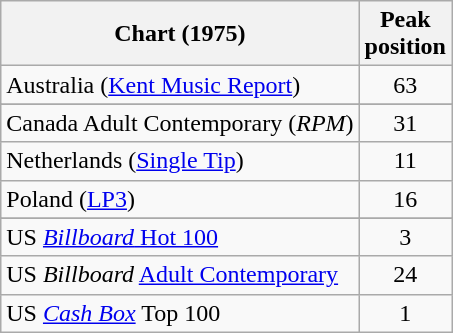<table class="wikitable plainrowheaders sortable" style="text-align:left;">
<tr>
<th scope="col">Chart (1975)</th>
<th scope="col">Peak<br>position</th>
</tr>
<tr>
<td>Australia (<a href='#'>Kent Music Report</a>)</td>
<td style="text-align:center;">63</td>
</tr>
<tr>
</tr>
<tr>
<td>Canada Adult Contemporary (<em>RPM</em>)</td>
<td style="text-align:center;">31</td>
</tr>
<tr>
<td>Netherlands (<a href='#'>Single Tip</a>)</td>
<td align="center">11</td>
</tr>
<tr>
<td>Poland (<a href='#'>LP3</a>)</td>
<td align="center">16</td>
</tr>
<tr>
</tr>
<tr>
<td>US <a href='#'><em>Billboard</em> Hot 100</a></td>
<td style="text-align:center;">3</td>
</tr>
<tr>
<td>US <em>Billboard</em> <a href='#'>Adult Contemporary</a></td>
<td align="center">24</td>
</tr>
<tr>
<td>US <a href='#'><em>Cash Box</em></a> Top 100</td>
<td align="center">1</td>
</tr>
</table>
